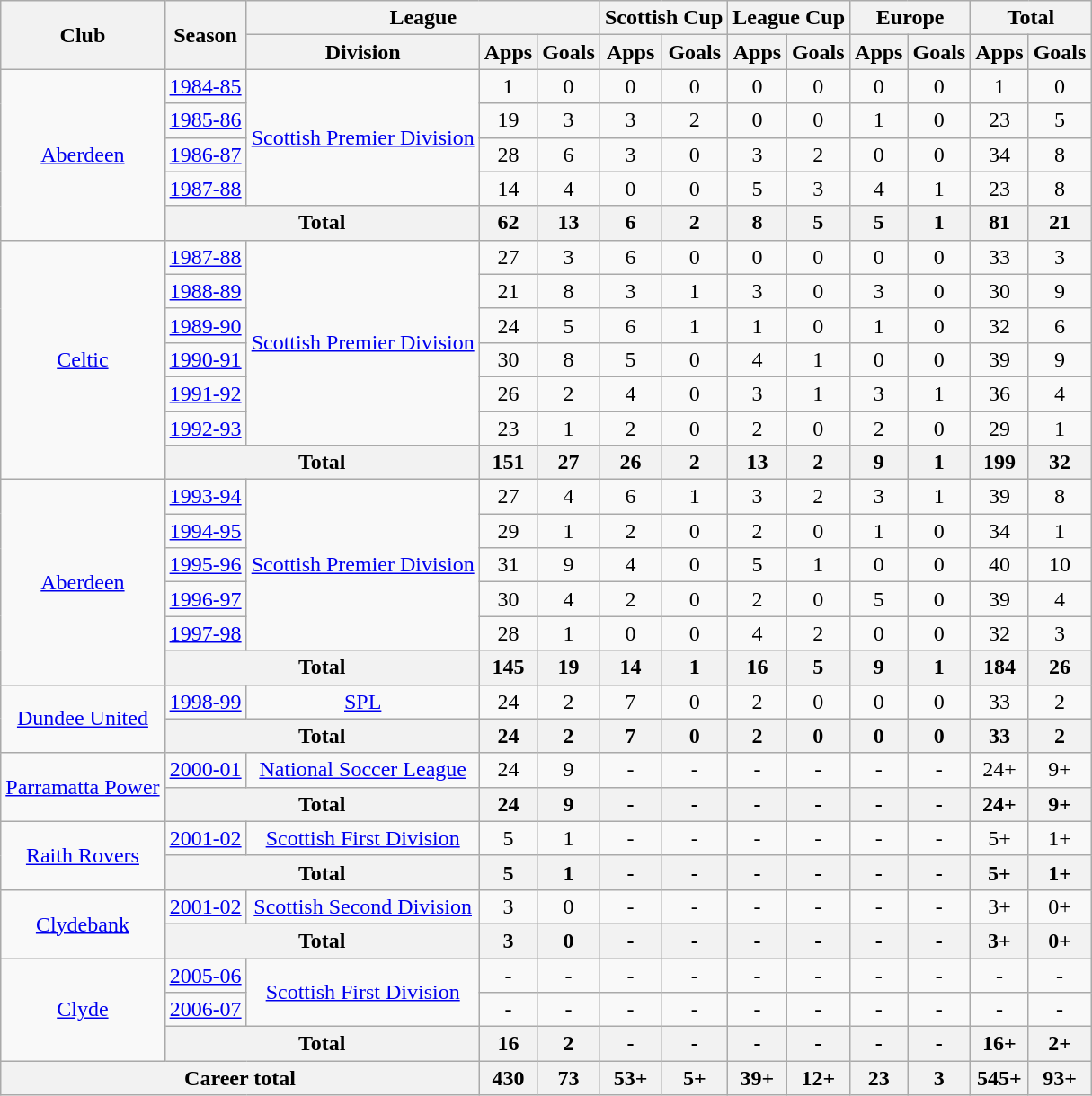<table class="wikitable" style="text-align:center">
<tr>
<th rowspan="2">Club</th>
<th rowspan="2">Season</th>
<th colspan="3">League</th>
<th colspan="2">Scottish Cup</th>
<th colspan="2">League Cup</th>
<th colspan="2">Europe</th>
<th colspan="2">Total</th>
</tr>
<tr>
<th>Division</th>
<th>Apps</th>
<th>Goals</th>
<th>Apps</th>
<th>Goals</th>
<th>Apps</th>
<th>Goals</th>
<th>Apps</th>
<th>Goals</th>
<th>Apps</th>
<th>Goals</th>
</tr>
<tr>
<td rowspan="5"><a href='#'>Aberdeen</a></td>
<td><a href='#'>1984-85</a></td>
<td rowspan="4"><a href='#'>Scottish Premier Division</a></td>
<td>1</td>
<td>0</td>
<td>0</td>
<td>0</td>
<td>0</td>
<td>0</td>
<td>0</td>
<td>0</td>
<td>1</td>
<td>0</td>
</tr>
<tr>
<td><a href='#'>1985-86</a></td>
<td>19</td>
<td>3</td>
<td>3</td>
<td>2</td>
<td>0</td>
<td>0</td>
<td>1</td>
<td>0</td>
<td>23</td>
<td>5</td>
</tr>
<tr>
<td><a href='#'>1986-87</a></td>
<td>28</td>
<td>6</td>
<td>3</td>
<td>0</td>
<td>3</td>
<td>2</td>
<td>0</td>
<td>0</td>
<td>34</td>
<td>8</td>
</tr>
<tr>
<td><a href='#'>1987-88</a></td>
<td>14</td>
<td>4</td>
<td>0</td>
<td>0</td>
<td>5</td>
<td>3</td>
<td>4</td>
<td>1</td>
<td>23</td>
<td>8</td>
</tr>
<tr>
<th colspan="2">Total</th>
<th>62</th>
<th>13</th>
<th>6</th>
<th>2</th>
<th>8</th>
<th>5</th>
<th>5</th>
<th>1</th>
<th>81</th>
<th>21</th>
</tr>
<tr>
<td rowspan="7"><a href='#'>Celtic</a></td>
<td><a href='#'>1987-88</a></td>
<td rowspan="6"><a href='#'>Scottish Premier Division</a></td>
<td>27</td>
<td>3</td>
<td>6</td>
<td>0</td>
<td>0</td>
<td>0</td>
<td>0</td>
<td>0</td>
<td>33</td>
<td>3</td>
</tr>
<tr>
<td><a href='#'>1988-89</a></td>
<td>21</td>
<td>8</td>
<td>3</td>
<td>1</td>
<td>3</td>
<td>0</td>
<td>3</td>
<td>0</td>
<td>30</td>
<td>9</td>
</tr>
<tr>
<td><a href='#'>1989-90</a></td>
<td>24</td>
<td>5</td>
<td>6</td>
<td>1</td>
<td>1</td>
<td>0</td>
<td>1</td>
<td>0</td>
<td>32</td>
<td>6</td>
</tr>
<tr>
<td><a href='#'>1990-91</a></td>
<td>30</td>
<td>8</td>
<td>5</td>
<td>0</td>
<td>4</td>
<td>1</td>
<td>0</td>
<td>0</td>
<td>39</td>
<td>9</td>
</tr>
<tr>
<td><a href='#'>1991-92</a></td>
<td>26</td>
<td>2</td>
<td>4</td>
<td>0</td>
<td>3</td>
<td>1</td>
<td>3</td>
<td>1</td>
<td>36</td>
<td>4</td>
</tr>
<tr>
<td><a href='#'>1992-93</a></td>
<td>23</td>
<td>1</td>
<td>2</td>
<td>0</td>
<td>2</td>
<td>0</td>
<td>2</td>
<td>0</td>
<td>29</td>
<td>1</td>
</tr>
<tr>
<th colspan="2">Total</th>
<th>151</th>
<th>27</th>
<th>26</th>
<th>2</th>
<th>13</th>
<th>2</th>
<th>9</th>
<th>1</th>
<th>199</th>
<th>32</th>
</tr>
<tr>
<td rowspan="6"><a href='#'>Aberdeen</a></td>
<td><a href='#'>1993-94</a></td>
<td rowspan="5"><a href='#'>Scottish Premier Division</a></td>
<td>27</td>
<td>4</td>
<td>6</td>
<td>1</td>
<td>3</td>
<td>2</td>
<td>3</td>
<td>1</td>
<td>39</td>
<td>8</td>
</tr>
<tr>
<td><a href='#'>1994-95</a></td>
<td>29</td>
<td>1</td>
<td>2</td>
<td>0</td>
<td>2</td>
<td>0</td>
<td>1</td>
<td>0</td>
<td>34</td>
<td>1</td>
</tr>
<tr>
<td><a href='#'>1995-96</a></td>
<td>31</td>
<td>9</td>
<td>4</td>
<td>0</td>
<td>5</td>
<td>1</td>
<td>0</td>
<td>0</td>
<td>40</td>
<td>10</td>
</tr>
<tr>
<td><a href='#'>1996-97</a></td>
<td>30</td>
<td>4</td>
<td>2</td>
<td>0</td>
<td>2</td>
<td>0</td>
<td>5</td>
<td>0</td>
<td>39</td>
<td>4</td>
</tr>
<tr>
<td><a href='#'>1997-98</a></td>
<td>28</td>
<td>1</td>
<td>0</td>
<td>0</td>
<td>4</td>
<td>2</td>
<td>0</td>
<td>0</td>
<td>32</td>
<td>3</td>
</tr>
<tr>
<th colspan="2">Total</th>
<th>145</th>
<th>19</th>
<th>14</th>
<th>1</th>
<th>16</th>
<th>5</th>
<th>9</th>
<th>1</th>
<th>184</th>
<th>26</th>
</tr>
<tr>
<td rowspan="2"><a href='#'>Dundee United</a></td>
<td><a href='#'>1998-99</a></td>
<td><a href='#'>SPL</a></td>
<td>24</td>
<td>2</td>
<td>7</td>
<td>0</td>
<td>2</td>
<td>0</td>
<td>0</td>
<td>0</td>
<td>33</td>
<td>2</td>
</tr>
<tr>
<th colspan="2">Total</th>
<th>24</th>
<th>2</th>
<th>7</th>
<th>0</th>
<th>2</th>
<th>0</th>
<th>0</th>
<th>0</th>
<th>33</th>
<th>2</th>
</tr>
<tr>
<td rowspan="2"><a href='#'>Parramatta Power</a></td>
<td><a href='#'>2000-01</a></td>
<td><a href='#'>National Soccer League</a></td>
<td>24</td>
<td>9</td>
<td>-</td>
<td>-</td>
<td>-</td>
<td>-</td>
<td>-</td>
<td>-</td>
<td>24+</td>
<td>9+</td>
</tr>
<tr>
<th colspan="2">Total</th>
<th>24</th>
<th>9</th>
<th>-</th>
<th>-</th>
<th>-</th>
<th>-</th>
<th>-</th>
<th>-</th>
<th>24+</th>
<th>9+</th>
</tr>
<tr>
<td rowspan="2"><a href='#'>Raith Rovers</a></td>
<td><a href='#'>2001-02</a></td>
<td><a href='#'>Scottish First Division</a></td>
<td>5</td>
<td>1</td>
<td>-</td>
<td>-</td>
<td>-</td>
<td>-</td>
<td>-</td>
<td>-</td>
<td>5+</td>
<td>1+</td>
</tr>
<tr>
<th colspan="2">Total</th>
<th>5</th>
<th>1</th>
<th>-</th>
<th>-</th>
<th>-</th>
<th>-</th>
<th>-</th>
<th>-</th>
<th>5+</th>
<th>1+</th>
</tr>
<tr>
<td rowspan="2"><a href='#'>Clydebank</a></td>
<td><a href='#'>2001-02</a></td>
<td><a href='#'>Scottish Second Division</a></td>
<td>3</td>
<td>0</td>
<td>-</td>
<td>-</td>
<td>-</td>
<td>-</td>
<td>-</td>
<td>-</td>
<td>3+</td>
<td>0+</td>
</tr>
<tr>
<th colspan="2">Total</th>
<th>3</th>
<th>0</th>
<th>-</th>
<th>-</th>
<th>-</th>
<th>-</th>
<th>-</th>
<th>-</th>
<th>3+</th>
<th>0+</th>
</tr>
<tr>
<td rowspan="3"><a href='#'>Clyde</a></td>
<td><a href='#'>2005-06</a></td>
<td rowspan="2"><a href='#'>Scottish First Division</a></td>
<td>-</td>
<td>-</td>
<td>-</td>
<td>-</td>
<td>-</td>
<td>-</td>
<td>-</td>
<td>-</td>
<td>-</td>
<td>-</td>
</tr>
<tr>
<td><a href='#'>2006-07</a></td>
<td>-</td>
<td>-</td>
<td>-</td>
<td>-</td>
<td>-</td>
<td>-</td>
<td>-</td>
<td>-</td>
<td>-</td>
<td>-</td>
</tr>
<tr>
<th colspan="2">Total</th>
<th>16</th>
<th>2</th>
<th>-</th>
<th>-</th>
<th>-</th>
<th>-</th>
<th>-</th>
<th>-</th>
<th>16+</th>
<th>2+</th>
</tr>
<tr>
<th colspan="3">Career total</th>
<th>430</th>
<th>73</th>
<th>53+</th>
<th>5+</th>
<th>39+</th>
<th>12+</th>
<th>23</th>
<th>3</th>
<th>545+</th>
<th>93+</th>
</tr>
</table>
